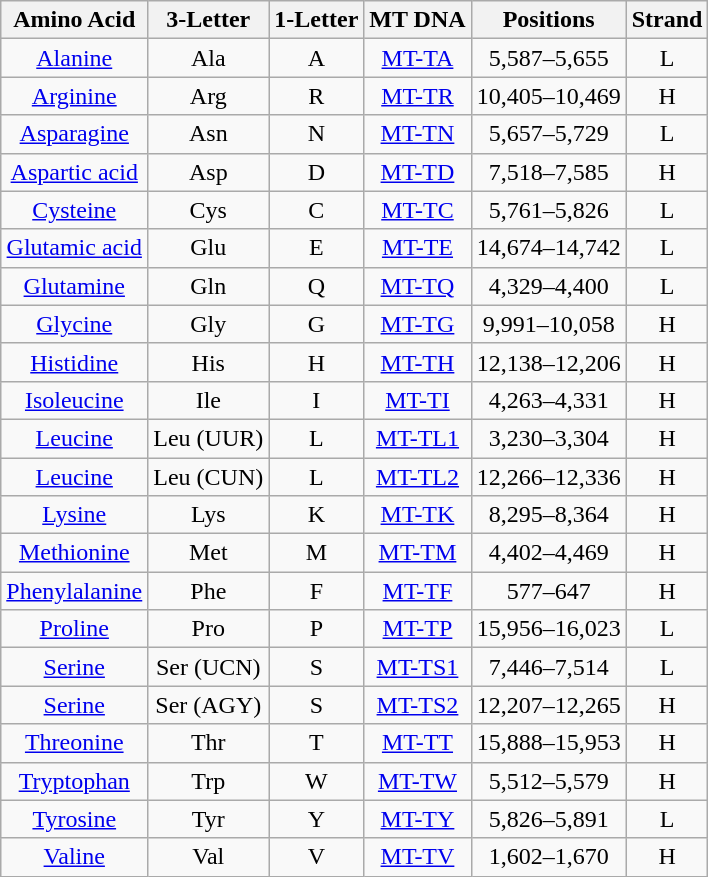<table class="wikitable sortable">
<tr>
<th>Amino Acid</th>
<th>3-Letter</th>
<th>1-Letter</th>
<th>MT DNA</th>
<th>Positions</th>
<th>Strand</th>
</tr>
<tr align="center">
<td><a href='#'>Alanine</a></td>
<td>Ala</td>
<td>A</td>
<td><a href='#'>MT-TA</a></td>
<td>5,587–5,655</td>
<td>L</td>
</tr>
<tr align="center">
<td><a href='#'>Arginine</a></td>
<td>Arg</td>
<td>R</td>
<td><a href='#'>MT-TR</a></td>
<td>10,405–10,469</td>
<td>H</td>
</tr>
<tr align="center">
<td><a href='#'>Asparagine</a></td>
<td>Asn</td>
<td>N</td>
<td><a href='#'>MT-TN</a></td>
<td>5,657–5,729</td>
<td>L</td>
</tr>
<tr align="center">
<td><a href='#'>Aspartic acid</a></td>
<td>Asp</td>
<td>D</td>
<td><a href='#'>MT-TD</a></td>
<td>7,518–7,585</td>
<td>H</td>
</tr>
<tr align="center">
<td><a href='#'>Cysteine</a></td>
<td>Cys</td>
<td>C</td>
<td><a href='#'>MT-TC</a></td>
<td>5,761–5,826</td>
<td>L</td>
</tr>
<tr align="center">
<td><a href='#'>Glutamic acid</a></td>
<td>Glu</td>
<td>E</td>
<td><a href='#'>MT-TE</a></td>
<td>14,674–14,742</td>
<td>L</td>
</tr>
<tr align="center">
<td><a href='#'>Glutamine</a></td>
<td>Gln</td>
<td>Q</td>
<td><a href='#'>MT-TQ</a></td>
<td>4,329–4,400</td>
<td>L</td>
</tr>
<tr align="center">
<td><a href='#'>Glycine</a></td>
<td>Gly</td>
<td>G</td>
<td><a href='#'>MT-TG</a></td>
<td>9,991–10,058</td>
<td>H</td>
</tr>
<tr align="center">
<td><a href='#'>Histidine</a></td>
<td>His</td>
<td>H</td>
<td><a href='#'>MT-TH</a></td>
<td>12,138–12,206</td>
<td>H</td>
</tr>
<tr align="center">
<td><a href='#'>Isoleucine</a></td>
<td>Ile</td>
<td>I</td>
<td><a href='#'>MT-TI</a></td>
<td>4,263–4,331</td>
<td>H</td>
</tr>
<tr align="center">
<td><a href='#'>Leucine</a></td>
<td>Leu (UUR)</td>
<td>L</td>
<td><a href='#'>MT-TL1</a></td>
<td>3,230–3,304</td>
<td>H</td>
</tr>
<tr align="center">
<td><a href='#'>Leucine</a></td>
<td>Leu (CUN)</td>
<td>L</td>
<td><a href='#'>MT-TL2</a></td>
<td>12,266–12,336</td>
<td>H</td>
</tr>
<tr align="center">
<td><a href='#'>Lysine</a></td>
<td>Lys</td>
<td>K</td>
<td><a href='#'>MT-TK</a></td>
<td>8,295–8,364</td>
<td>H</td>
</tr>
<tr align="center">
<td><a href='#'>Methionine</a></td>
<td>Met</td>
<td>M</td>
<td><a href='#'>MT-TM</a></td>
<td>4,402–4,469</td>
<td>H</td>
</tr>
<tr align="center">
<td><a href='#'>Phenylalanine</a></td>
<td>Phe</td>
<td>F</td>
<td><a href='#'>MT-TF</a></td>
<td>577–647</td>
<td>H</td>
</tr>
<tr align="center">
<td><a href='#'>Proline</a></td>
<td>Pro</td>
<td>P</td>
<td><a href='#'>MT-TP</a></td>
<td>15,956–16,023</td>
<td>L</td>
</tr>
<tr align="center">
<td><a href='#'>Serine</a></td>
<td>Ser (UCN)</td>
<td>S</td>
<td><a href='#'>MT-TS1</a></td>
<td>7,446–7,514</td>
<td>L</td>
</tr>
<tr align="center">
<td><a href='#'>Serine</a></td>
<td>Ser (AGY)</td>
<td>S</td>
<td><a href='#'>MT-TS2</a></td>
<td>12,207–12,265</td>
<td>H</td>
</tr>
<tr align="center">
<td><a href='#'>Threonine</a></td>
<td>Thr</td>
<td>T</td>
<td><a href='#'>MT-TT</a></td>
<td>15,888–15,953</td>
<td>H</td>
</tr>
<tr align="center">
<td><a href='#'>Tryptophan</a></td>
<td>Trp</td>
<td>W</td>
<td><a href='#'>MT-TW</a></td>
<td>5,512–5,579</td>
<td>H</td>
</tr>
<tr align="center">
<td><a href='#'>Tyrosine</a></td>
<td>Tyr</td>
<td>Y</td>
<td><a href='#'>MT-TY</a></td>
<td>5,826–5,891</td>
<td>L</td>
</tr>
<tr align="center">
<td><a href='#'>Valine</a></td>
<td>Val</td>
<td>V</td>
<td><a href='#'>MT-TV</a></td>
<td>1,602–1,670</td>
<td>H</td>
</tr>
</table>
